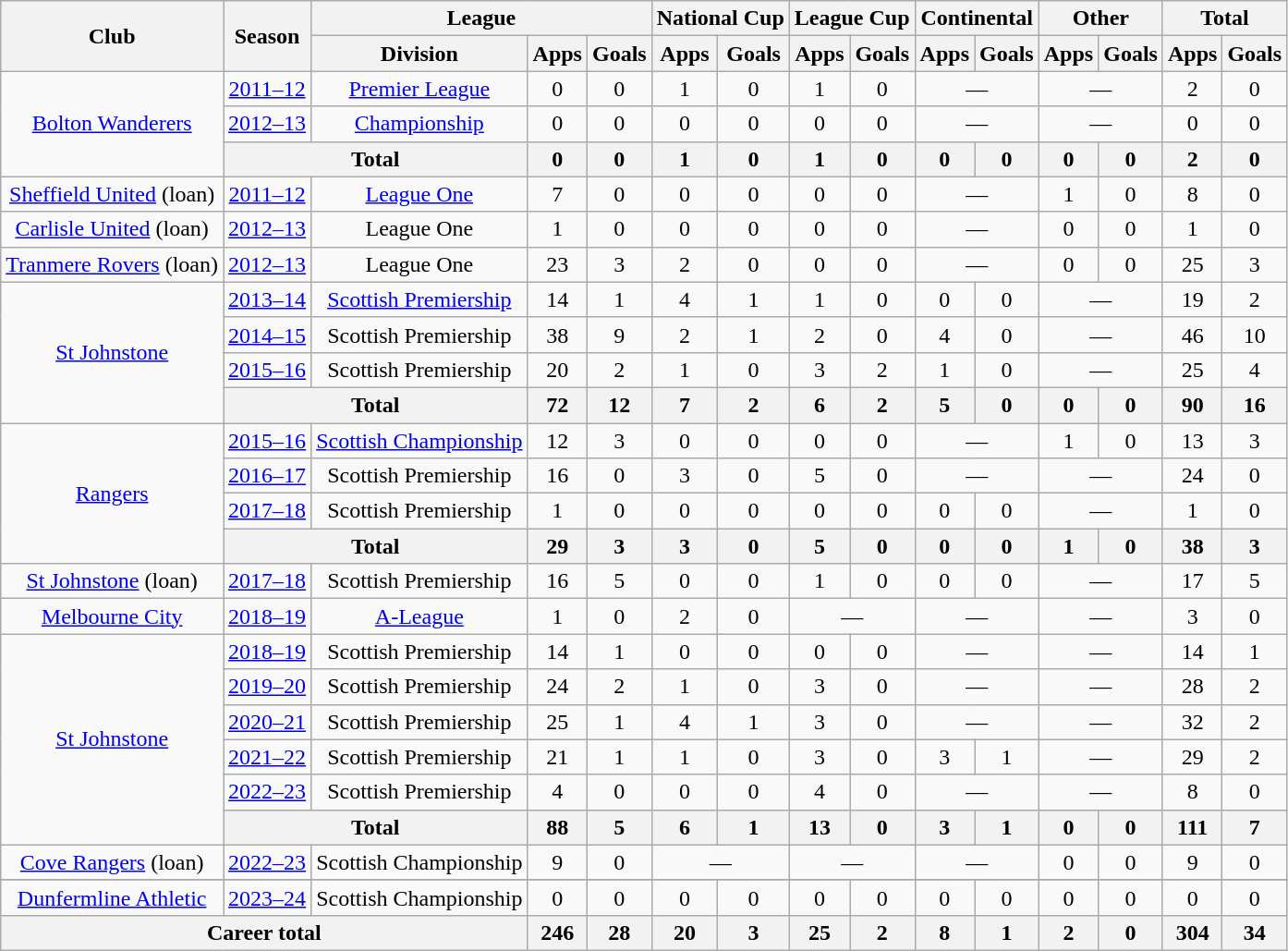<table class="wikitable" style="text-align:center">
<tr>
<th rowspan="2">Club</th>
<th rowspan="2">Season</th>
<th colspan="3">League</th>
<th colspan=2>National Cup</th>
<th colspan=2>League Cup</th>
<th colspan=2>Continental</th>
<th colspan=2>Other</th>
<th colspan=2>Total</th>
</tr>
<tr>
<th>Division</th>
<th>Apps</th>
<th>Goals</th>
<th>Apps</th>
<th>Goals</th>
<th>Apps</th>
<th>Goals</th>
<th>Apps</th>
<th>Goals</th>
<th>Apps</th>
<th>Goals</th>
<th>Apps</th>
<th>Goals</th>
</tr>
<tr>
<td rowspan="3"><a href='#'>Bolton Wanderers</a></td>
<td><a href='#'>2011–12</a></td>
<td><a href='#'>Premier League</a></td>
<td>0</td>
<td>0</td>
<td>1</td>
<td>0</td>
<td>1</td>
<td>0</td>
<td colspan="2">—</td>
<td colspan="2">—</td>
<td>2</td>
<td>0</td>
</tr>
<tr>
<td><a href='#'>2012–13</a></td>
<td><a href='#'>Championship</a></td>
<td>0</td>
<td>0</td>
<td>0</td>
<td>0</td>
<td>0</td>
<td>0</td>
<td colspan="2">—</td>
<td colspan="2">—</td>
<td>0</td>
<td>0</td>
</tr>
<tr>
<th colspan="2">Total</th>
<th>0</th>
<th>0</th>
<th>1</th>
<th>0</th>
<th>1</th>
<th>0</th>
<th>0</th>
<th>0</th>
<th>0</th>
<th>0</th>
<th>2</th>
<th>0</th>
</tr>
<tr>
<td><a href='#'>Sheffield United</a> (loan)</td>
<td><a href='#'>2011–12</a></td>
<td><a href='#'>League One</a></td>
<td>7</td>
<td>0</td>
<td>0</td>
<td>0</td>
<td>0</td>
<td>0</td>
<td colspan="2">—</td>
<td>1</td>
<td>0</td>
<td>8</td>
<td>0</td>
</tr>
<tr>
<td><a href='#'>Carlisle United</a> (loan)</td>
<td><a href='#'>2012–13</a></td>
<td>League One</td>
<td>1</td>
<td>0</td>
<td>0</td>
<td>0</td>
<td>0</td>
<td>0</td>
<td colspan="2">—</td>
<td>0</td>
<td>0</td>
<td>1</td>
<td>0</td>
</tr>
<tr>
<td><a href='#'>Tranmere Rovers</a> (loan)</td>
<td><a href='#'>2012–13</a></td>
<td>League One</td>
<td>23</td>
<td>3</td>
<td>2</td>
<td>0</td>
<td>0</td>
<td>0</td>
<td colspan="2">—</td>
<td>0</td>
<td>0</td>
<td>25</td>
<td>3</td>
</tr>
<tr>
<td rowspan=4><a href='#'>St Johnstone</a></td>
<td><a href='#'>2013–14</a></td>
<td><a href='#'>Scottish Premiership</a></td>
<td>14</td>
<td>1</td>
<td>4</td>
<td>1</td>
<td>1</td>
<td>0</td>
<td>0</td>
<td>0</td>
<td colspan="2">—</td>
<td>19</td>
<td>2</td>
</tr>
<tr>
<td><a href='#'>2014–15</a></td>
<td>Scottish Premiership</td>
<td>38</td>
<td>9</td>
<td>2</td>
<td>1</td>
<td>2</td>
<td>0</td>
<td>4</td>
<td>0</td>
<td colspan="2">—</td>
<td>46</td>
<td>10</td>
</tr>
<tr>
<td><a href='#'>2015–16</a></td>
<td>Scottish Premiership</td>
<td>20</td>
<td>2</td>
<td>1</td>
<td>0</td>
<td>3</td>
<td>2</td>
<td>1</td>
<td>0</td>
<td colspan="2">—</td>
<td>25</td>
<td>4</td>
</tr>
<tr>
<th colspan="2">Total</th>
<th>72</th>
<th>12</th>
<th>7</th>
<th>2</th>
<th>6</th>
<th>2</th>
<th>5</th>
<th>0</th>
<th>0</th>
<th>0</th>
<th>90</th>
<th>16</th>
</tr>
<tr>
<td rowspan="4"><a href='#'>Rangers</a></td>
<td><a href='#'>2015–16</a></td>
<td><a href='#'>Scottish Championship</a></td>
<td>12</td>
<td>3</td>
<td>0</td>
<td>0</td>
<td>0</td>
<td>0</td>
<td colspan="2">—</td>
<td>1</td>
<td>0</td>
<td>13</td>
<td>3</td>
</tr>
<tr>
<td><a href='#'>2016–17</a></td>
<td>Scottish Premiership</td>
<td>16</td>
<td>0</td>
<td>3</td>
<td>0</td>
<td>5</td>
<td>0</td>
<td colspan="2">—</td>
<td colspan="2">—</td>
<td>24</td>
<td>0</td>
</tr>
<tr>
<td><a href='#'>2017–18</a></td>
<td>Scottish Premiership</td>
<td>1</td>
<td>0</td>
<td>0</td>
<td>0</td>
<td>0</td>
<td>0</td>
<td>0</td>
<td>0</td>
<td colspan="2">—</td>
<td>1</td>
<td>0</td>
</tr>
<tr>
<th colspan="2">Total</th>
<th>29</th>
<th>3</th>
<th>3</th>
<th>0</th>
<th>5</th>
<th>0</th>
<th>0</th>
<th>0</th>
<th>1</th>
<th>0</th>
<th>38</th>
<th>3</th>
</tr>
<tr>
<td><a href='#'>St Johnstone</a> (loan)</td>
<td><a href='#'>2017–18</a></td>
<td>Scottish Premiership</td>
<td>16</td>
<td>5</td>
<td>0</td>
<td>0</td>
<td>1</td>
<td>0</td>
<td>0</td>
<td>0</td>
<td colspan="2">—</td>
<td>17</td>
<td>5</td>
</tr>
<tr>
<td><a href='#'>Melbourne City</a></td>
<td><a href='#'>2018–19</a></td>
<td><a href='#'>A-League</a></td>
<td>1</td>
<td>0</td>
<td>2</td>
<td>0</td>
<td colspan="2">—</td>
<td colspan="2">—</td>
<td colspan="2">—</td>
<td>3</td>
<td>0</td>
</tr>
<tr>
<td rowspan="6"><a href='#'>St Johnstone</a></td>
<td><a href='#'>2018–19</a></td>
<td>Scottish Premiership</td>
<td>14</td>
<td>1</td>
<td>0</td>
<td>0</td>
<td>0</td>
<td>0</td>
<td colspan=2>—</td>
<td colspan=2>—</td>
<td>14</td>
<td>1</td>
</tr>
<tr>
<td><a href='#'>2019–20</a></td>
<td>Scottish Premiership</td>
<td>24</td>
<td>2</td>
<td>1</td>
<td>0</td>
<td>3</td>
<td>0</td>
<td colspan=2>—</td>
<td colspan=2>—</td>
<td>28</td>
<td>2</td>
</tr>
<tr>
<td><a href='#'>2020–21</a></td>
<td>Scottish Premiership</td>
<td>25</td>
<td>1</td>
<td>4</td>
<td>1</td>
<td>3</td>
<td>0</td>
<td colspan=2>—</td>
<td colspan=2>—</td>
<td>32</td>
<td>2</td>
</tr>
<tr>
<td><a href='#'>2021–22</a></td>
<td>Scottish Premiership</td>
<td>21</td>
<td>1</td>
<td>1</td>
<td>0</td>
<td>3</td>
<td>0</td>
<td>3</td>
<td>1</td>
<td colspan=2>—</td>
<td>29</td>
<td>2</td>
</tr>
<tr>
<td><a href='#'>2022–23</a></td>
<td>Scottish Premiership</td>
<td>4</td>
<td>0</td>
<td>0</td>
<td>0</td>
<td>4</td>
<td>0</td>
<td colspan="2">—</td>
<td colspan="2">—</td>
<td>8</td>
<td>0</td>
</tr>
<tr>
<th colspan="2">Total</th>
<th>88</th>
<th>5</th>
<th>6</th>
<th>1</th>
<th>13</th>
<th>0</th>
<th>3</th>
<th>1</th>
<th>0</th>
<th>0</th>
<th>111</th>
<th>7</th>
</tr>
<tr>
<td><a href='#'>Cove Rangers</a> (loan)</td>
<td><a href='#'>2022–23</a></td>
<td>Scottish Championship</td>
<td>9</td>
<td>0</td>
<td colspan="2">—</td>
<td colspan="2">—</td>
<td colspan="2">—</td>
<td>0</td>
<td>0</td>
<td>9</td>
<td>0</td>
</tr>
<tr>
</tr>
<tr>
<td><a href='#'>Dunfermline Athletic</a></td>
<td><a href='#'>2023–24</a></td>
<td>Scottish Championship</td>
<td>0</td>
<td>0</td>
<td>0</td>
<td>0</td>
<td>0</td>
<td>0</td>
<td>0</td>
<td>0</td>
<td>0</td>
<td>0</td>
<td>0</td>
<td>0</td>
</tr>
<tr>
<th colspan="3">Career total</th>
<th>246</th>
<th>28</th>
<th>20</th>
<th>3</th>
<th>25</th>
<th>2</th>
<th>8</th>
<th>1</th>
<th>2</th>
<th>0</th>
<th>304</th>
<th>34</th>
</tr>
</table>
